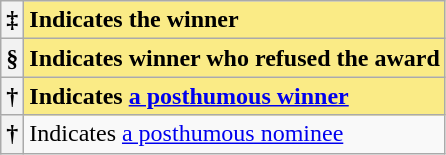<table class="wikitable">
<tr>
<th scope="row" style="text-align:center" style="background:#FAEB86;">‡</th>
<td style="background:#FAEB86;"><strong>Indicates the winner</strong></td>
</tr>
<tr>
<th scope="row" style="text-align:center" style="background:#FAEB86;">§</th>
<td style="background:#FAEB86;"><strong>Indicates winner who refused the award</strong></td>
</tr>
<tr>
<th scope="row" style="text-align:center" style="background:#FAEB86;">†</th>
<td style="background:#FAEB86;"><strong>Indicates <a href='#'>a posthumous winner</a></strong></td>
</tr>
<tr>
<th scope="row" style="text-align:center">†</th>
<td>Indicates <a href='#'>a posthumous nominee</a></td>
</tr>
</table>
